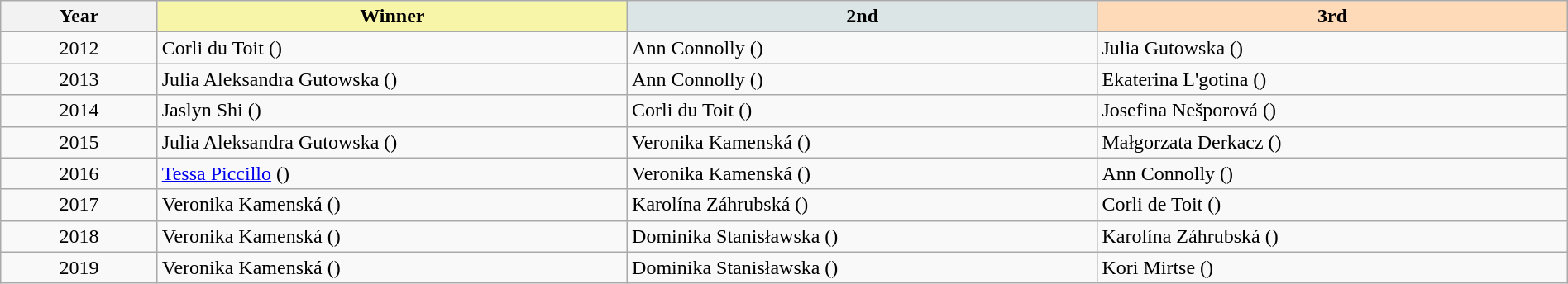<table class="wikitable" width=100%>
<tr>
<th width=10%>Year</th>
<th style="background-color: #F7F6A8;" width=30%>Winner</th>
<th style="background-color: #DCE5E5;" width=30%>2nd</th>
<th style="background-color: #FFDAB9;" width=30%>3rd</th>
</tr>
<tr>
<td align=center>2012</td>
<td>Corli du Toit ()</td>
<td>Ann Connolly ()</td>
<td>Julia Gutowska ()</td>
</tr>
<tr>
<td align=center>2013</td>
<td>Julia Aleksandra Gutowska ()</td>
<td>Ann Connolly ()</td>
<td>Ekaterina L'gotina ()</td>
</tr>
<tr>
<td align=center>2014</td>
<td>Jaslyn Shi ()</td>
<td>Corli du Toit ()</td>
<td>Josefina Nešporová ()</td>
</tr>
<tr>
<td align=center>2015</td>
<td>Julia Aleksandra Gutowska ()</td>
<td>Veronika Kamenská ()</td>
<td>Małgorzata Derkacz ()</td>
</tr>
<tr>
<td align=center>2016</td>
<td><a href='#'>Tessa Piccillo</a> ()</td>
<td>Veronika Kamenská ()</td>
<td>Ann Connolly ()</td>
</tr>
<tr>
<td align=center>2017</td>
<td>Veronika Kamenská ()</td>
<td>Karolína Záhrubská ()</td>
<td>Corli de Toit ()</td>
</tr>
<tr>
<td align=center>2018</td>
<td>Veronika Kamenská ()</td>
<td>Dominika Stanisławska ()</td>
<td>Karolína Záhrubská ()</td>
</tr>
<tr>
<td align=center>2019</td>
<td>Veronika Kamenská ()</td>
<td>Dominika Stanisławska ()</td>
<td>Kori Mirtse ()</td>
</tr>
</table>
